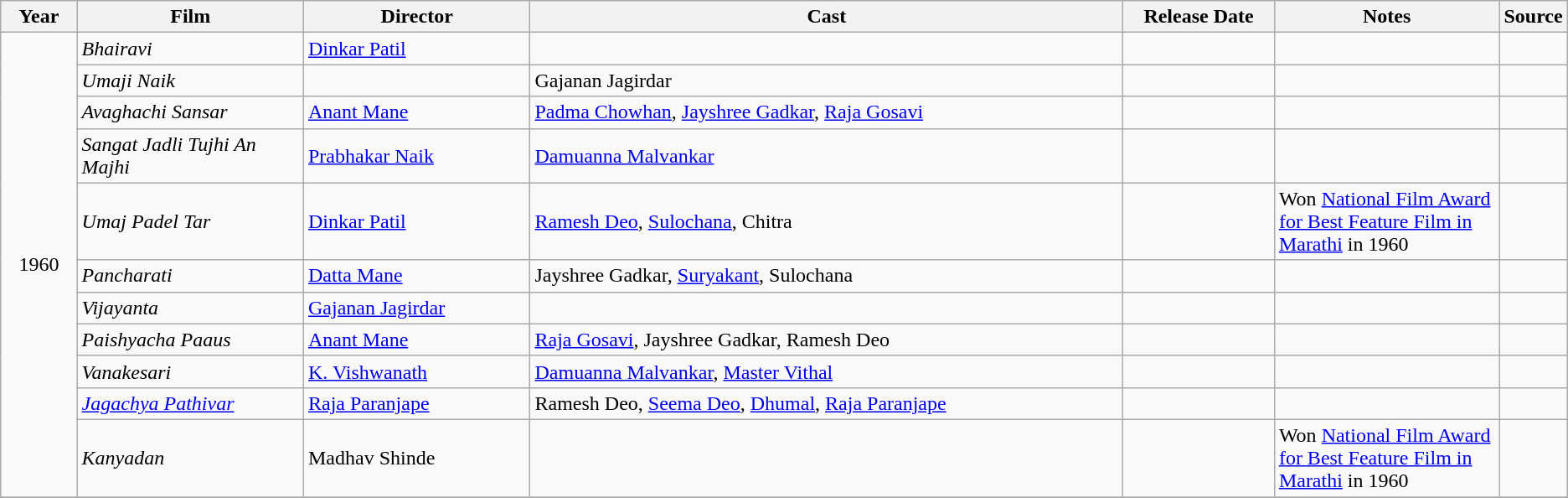<table class ="wikitable sortable collapsible">
<tr>
<th style="width: 05%;">Year</th>
<th style="width: 15%;">Film</th>
<th style="width: 15%;">Director</th>
<th style="width: 40%;" class="unsortable">Cast</th>
<th style="width: 10%;">Release Date</th>
<th style="width: 15%;" class="unsortable">Notes</th>
<th style="width: 15%;" class="unsortable">Source</th>
</tr>
<tr>
<td rowspan=11 align="center">1960</td>
<td><em>Bhairavi</em></td>
<td><a href='#'>Dinkar Patil</a></td>
<td></td>
<td></td>
<td></td>
<td></td>
</tr>
<tr>
<td><em>Umaji Naik</em></td>
<td></td>
<td>Gajanan Jagirdar</td>
<td></td>
<td></td>
<td></td>
</tr>
<tr>
<td><em>Avaghachi Sansar</em></td>
<td><a href='#'>Anant Mane</a></td>
<td><a href='#'>Padma Chowhan</a>, <a href='#'>Jayshree Gadkar</a>, <a href='#'>Raja Gosavi</a></td>
<td></td>
<td></td>
<td></td>
</tr>
<tr>
<td><em>Sangat Jadli Tujhi An Majhi</em></td>
<td><a href='#'>Prabhakar Naik</a></td>
<td><a href='#'>Damuanna Malvankar</a></td>
<td></td>
<td></td>
<td></td>
</tr>
<tr>
<td><em>Umaj Padel Tar</em></td>
<td><a href='#'>Dinkar Patil</a></td>
<td><a href='#'>Ramesh Deo</a>, <a href='#'>Sulochana</a>, Chitra</td>
<td></td>
<td>Won <a href='#'>National Film Award for Best Feature Film in Marathi</a> in 1960</td>
<td></td>
</tr>
<tr>
<td><em>Pancharati</em></td>
<td><a href='#'>Datta Mane</a></td>
<td>Jayshree Gadkar, <a href='#'>Suryakant</a>, Sulochana</td>
<td></td>
<td></td>
<td></td>
</tr>
<tr>
<td><em>Vijayanta</em></td>
<td><a href='#'>Gajanan Jagirdar</a></td>
<td></td>
<td></td>
<td></td>
<td></td>
</tr>
<tr>
<td><em>Paishyacha Paaus</em></td>
<td><a href='#'>Anant Mane</a></td>
<td><a href='#'>Raja Gosavi</a>, Jayshree Gadkar, Ramesh Deo</td>
<td></td>
<td></td>
<td></td>
</tr>
<tr>
<td><em>Vanakesari</em></td>
<td><a href='#'>K. Vishwanath</a></td>
<td><a href='#'>Damuanna Malvankar</a>, <a href='#'>Master Vithal</a></td>
<td></td>
<td></td>
<td></td>
</tr>
<tr>
<td><em><a href='#'>Jagachya Pathivar</a></em></td>
<td><a href='#'>Raja Paranjape</a></td>
<td>Ramesh Deo, <a href='#'>Seema Deo</a>, <a href='#'>Dhumal</a>, <a href='#'>Raja Paranjape</a></td>
<td></td>
<td></td>
<td></td>
</tr>
<tr>
<td><em>Kanyadan</em></td>
<td>Madhav Shinde</td>
<td></td>
<td></td>
<td>Won <a href='#'>National Film Award for Best Feature Film in Marathi</a> in 1960</td>
<td></td>
</tr>
<tr>
</tr>
</table>
